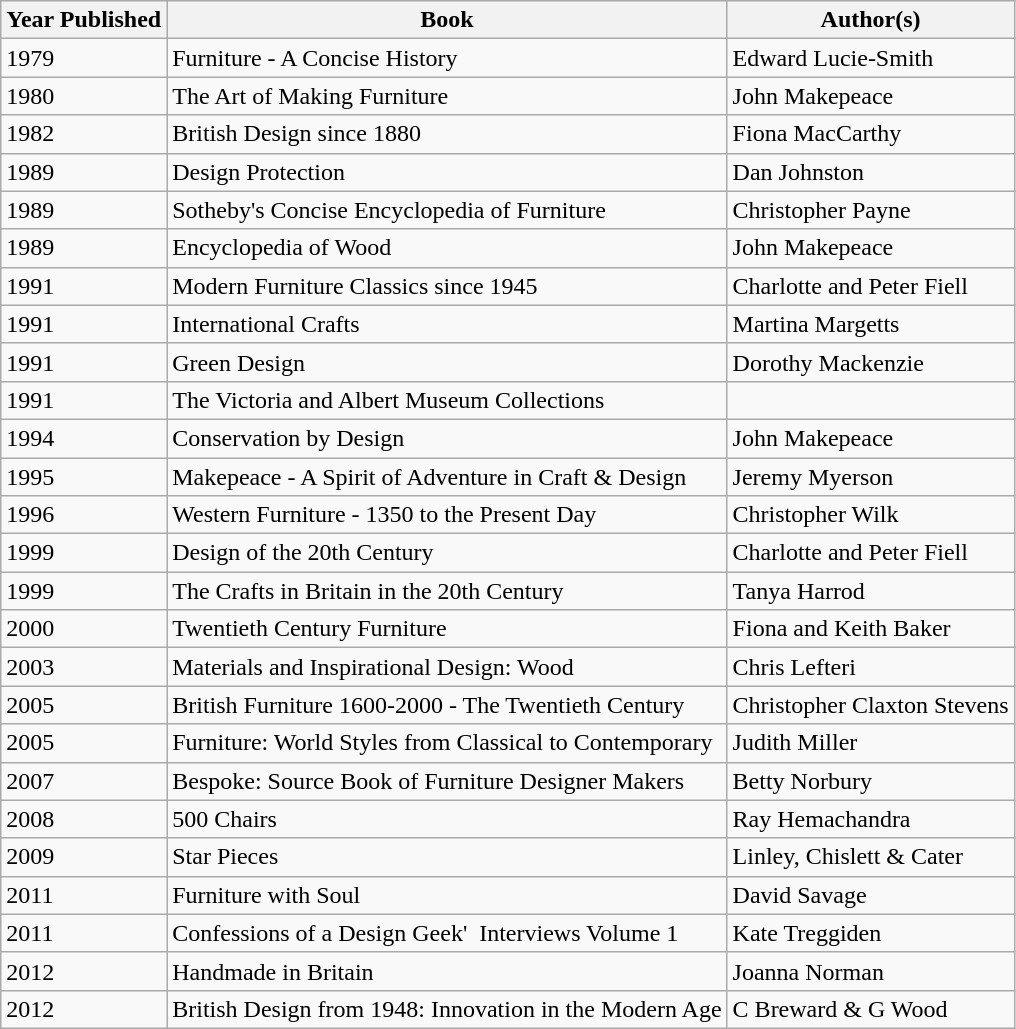<table class="wikitable">
<tr>
<th>Year Published</th>
<th>Book</th>
<th>Author(s)</th>
</tr>
<tr>
<td>1979</td>
<td>Furniture - A Concise History</td>
<td>Edward Lucie-Smith</td>
</tr>
<tr>
<td>1980</td>
<td>The Art of Making Furniture</td>
<td>John Makepeace</td>
</tr>
<tr>
<td>1982</td>
<td>British Design since 1880</td>
<td>Fiona MacCarthy</td>
</tr>
<tr>
<td>1989</td>
<td>Design Protection</td>
<td>Dan Johnston</td>
</tr>
<tr>
<td>1989</td>
<td>Sotheby's Concise Encyclopedia of Furniture</td>
<td>Christopher Payne</td>
</tr>
<tr>
<td>1989</td>
<td>Encyclopedia of Wood</td>
<td>John Makepeace</td>
</tr>
<tr>
<td>1991</td>
<td>Modern Furniture Classics since 1945</td>
<td>Charlotte and Peter Fiell</td>
</tr>
<tr>
<td>1991</td>
<td>International Crafts</td>
<td>Martina Margetts</td>
</tr>
<tr>
<td>1991</td>
<td>Green Design</td>
<td>Dorothy Mackenzie</td>
</tr>
<tr>
<td>1991</td>
<td>The Victoria and Albert Museum Collections</td>
<td></td>
</tr>
<tr>
<td>1994</td>
<td>Conservation by Design</td>
<td>John Makepeace</td>
</tr>
<tr>
<td>1995</td>
<td>Makepeace - A Spirit of Adventure in Craft & Design</td>
<td>Jeremy Myerson</td>
</tr>
<tr>
<td>1996</td>
<td>Western Furniture - 1350 to the Present Day</td>
<td>Christopher Wilk</td>
</tr>
<tr>
<td>1999</td>
<td>Design of the 20th Century</td>
<td>Charlotte and Peter Fiell</td>
</tr>
<tr>
<td>1999</td>
<td>The Crafts in Britain in the 20th Century</td>
<td>Tanya Harrod</td>
</tr>
<tr>
<td>2000</td>
<td>Twentieth Century Furniture</td>
<td>Fiona and Keith Baker</td>
</tr>
<tr>
<td>2003</td>
<td>Materials and Inspirational Design: Wood</td>
<td>Chris Lefteri</td>
</tr>
<tr>
<td>2005</td>
<td>British Furniture 1600-2000 - The Twentieth Century</td>
<td>Christopher Claxton Stevens</td>
</tr>
<tr>
<td>2005</td>
<td>Furniture: World Styles from Classical to Contemporary</td>
<td>Judith Miller</td>
</tr>
<tr>
<td>2007</td>
<td>Bespoke: Source Book of Furniture Designer Makers</td>
<td>Betty Norbury</td>
</tr>
<tr>
<td>2008</td>
<td>500 Chairs</td>
<td>Ray Hemachandra</td>
</tr>
<tr>
<td>2009</td>
<td>Star Pieces</td>
<td>Linley, Chislett & Cater</td>
</tr>
<tr>
<td>2011</td>
<td>Furniture with Soul</td>
<td>David Savage</td>
</tr>
<tr>
<td>2011</td>
<td>Confessions of a Design Geek'  Interviews Volume 1</td>
<td>Kate Treggiden</td>
</tr>
<tr>
<td>2012</td>
<td>Handmade in Britain</td>
<td>Joanna Norman</td>
</tr>
<tr>
<td>2012</td>
<td>British Design from 1948: Innovation in the Modern Age</td>
<td>C Breward & G Wood</td>
</tr>
</table>
